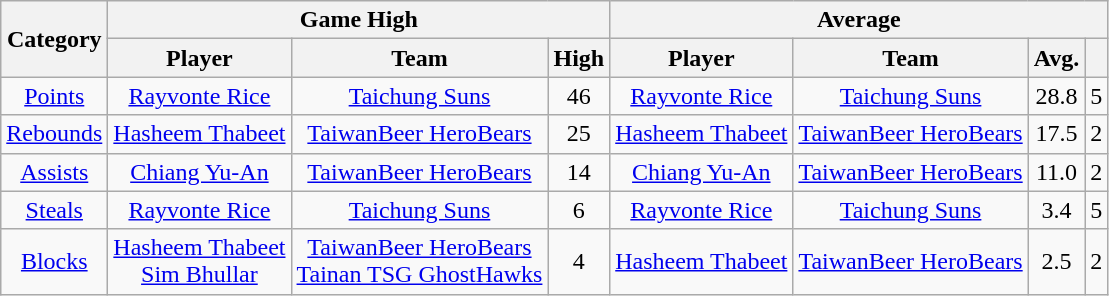<table class=wikitable style="text-align:center;">
<tr>
<th rowspan=2>Category</th>
<th colspan=3>Game High</th>
<th colspan=4>Average</th>
</tr>
<tr>
<th>Player</th>
<th>Team</th>
<th>High</th>
<th>Player</th>
<th>Team</th>
<th>Avg.</th>
<th></th>
</tr>
<tr>
<td><a href='#'>Points</a></td>
<td><a href='#'>Rayvonte Rice</a></td>
<td><a href='#'>Taichung Suns</a></td>
<td>46</td>
<td><a href='#'>Rayvonte Rice</a></td>
<td><a href='#'>Taichung Suns</a></td>
<td>28.8</td>
<td>5</td>
</tr>
<tr>
<td><a href='#'>Rebounds</a></td>
<td><a href='#'>Hasheem Thabeet</a></td>
<td><a href='#'>TaiwanBeer HeroBears</a></td>
<td>25</td>
<td><a href='#'>Hasheem Thabeet</a></td>
<td><a href='#'>TaiwanBeer HeroBears</a></td>
<td>17.5</td>
<td>2</td>
</tr>
<tr>
<td><a href='#'>Assists</a></td>
<td><a href='#'>Chiang Yu-An</a></td>
<td><a href='#'>TaiwanBeer HeroBears</a></td>
<td>14</td>
<td><a href='#'>Chiang Yu-An</a></td>
<td><a href='#'>TaiwanBeer HeroBears</a></td>
<td>11.0</td>
<td>2</td>
</tr>
<tr>
<td><a href='#'>Steals</a></td>
<td><a href='#'>Rayvonte Rice</a></td>
<td><a href='#'>Taichung Suns</a></td>
<td>6</td>
<td><a href='#'>Rayvonte Rice</a></td>
<td><a href='#'>Taichung Suns</a></td>
<td>3.4</td>
<td>5</td>
</tr>
<tr>
<td><a href='#'>Blocks</a></td>
<td><a href='#'>Hasheem Thabeet</a><br><a href='#'>Sim Bhullar</a></td>
<td><a href='#'>TaiwanBeer HeroBears</a><br><a href='#'>Tainan TSG GhostHawks</a></td>
<td>4</td>
<td><a href='#'>Hasheem Thabeet</a></td>
<td><a href='#'>TaiwanBeer HeroBears</a></td>
<td>2.5</td>
<td>2</td>
</tr>
</table>
